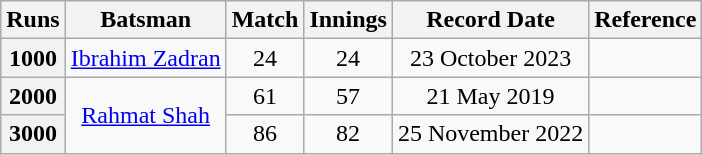<table class="wikitable sortable" style="text-align:center;">
<tr>
<th scope="col" style="text-align:center;">Runs</th>
<th scope="col" style="text-align:center;">Batsman</th>
<th scope="col" style="text-align:center;">Match</th>
<th scope="col" style="text-align:center;">Innings</th>
<th scope="col" style="text-align:center;">Record Date</th>
<th scope="col">Reference</th>
</tr>
<tr>
<th scope=row style=text-align:center;>1000</th>
<td><a href='#'>Ibrahim Zadran</a></td>
<td>24</td>
<td>24</td>
<td>23 October 2023</td>
<td></td>
</tr>
<tr>
<th scope=row style=text-align:center;>2000</th>
<td rowspan="2"><a href='#'>Rahmat Shah</a></td>
<td>61</td>
<td>57</td>
<td>21 May 2019</td>
<td></td>
</tr>
<tr>
<th scope=row style=text-align:center;>3000</th>
<td>86</td>
<td>82</td>
<td>25 November 2022</td>
<td></td>
</tr>
</table>
